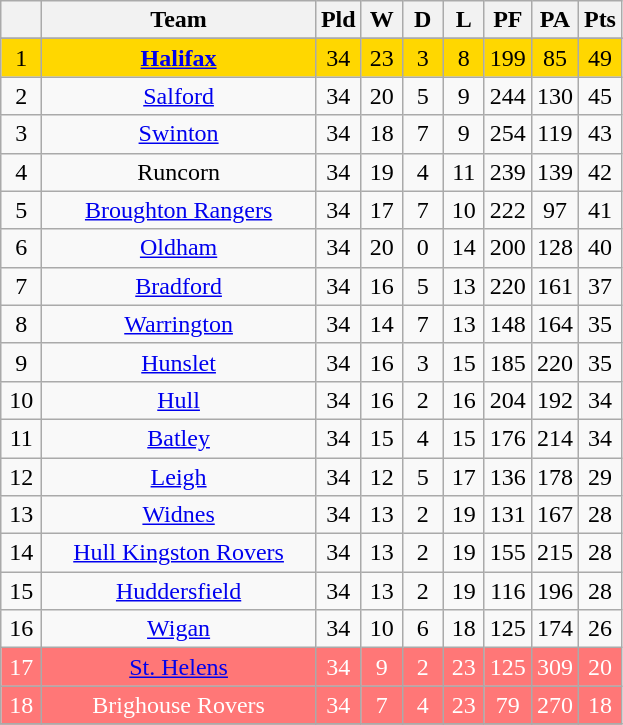<table class="wikitable" style="text-align:center;">
<tr>
<th width=20 abbr="Position"></th>
<th width=175>Team</th>
<th width=20 abbr="Played">Pld</th>
<th width=20 abbr="Won">W</th>
<th width=20 abbr="Drawn">D</th>
<th width=20 abbr="Lost">L</th>
<th width=20 abbr="Points for">PF</th>
<th width=20 abbr="Points against">PA</th>
<th width=20 abbr="Points">Pts</th>
</tr>
<tr>
</tr>
<tr align=center style="background:#FFD700;">
<td>1</td>
<td><strong><a href='#'>Halifax</a></strong></td>
<td>34</td>
<td>23</td>
<td>3</td>
<td>8</td>
<td>199</td>
<td>85</td>
<td>49</td>
</tr>
<tr align=center style="background:">
<td>2</td>
<td><a href='#'>Salford</a></td>
<td>34</td>
<td>20</td>
<td>5</td>
<td>9</td>
<td>244</td>
<td>130</td>
<td>45</td>
</tr>
<tr align=center style="background:">
<td>3</td>
<td><a href='#'>Swinton</a></td>
<td>34</td>
<td>18</td>
<td>7</td>
<td>9</td>
<td>254</td>
<td>119</td>
<td>43</td>
</tr>
<tr align=center style="background:">
<td>4</td>
<td>Runcorn</td>
<td>34</td>
<td>19</td>
<td>4</td>
<td>11</td>
<td>239</td>
<td>139</td>
<td>42</td>
</tr>
<tr align=center style="background:">
<td>5</td>
<td><a href='#'>Broughton Rangers</a></td>
<td>34</td>
<td>17</td>
<td>7</td>
<td>10</td>
<td>222</td>
<td>97</td>
<td>41</td>
</tr>
<tr align=center style="background:">
<td>6</td>
<td><a href='#'>Oldham</a></td>
<td>34</td>
<td>20</td>
<td>0</td>
<td>14</td>
<td>200</td>
<td>128</td>
<td>40</td>
</tr>
<tr align=center style="background:">
<td>7</td>
<td><a href='#'>Bradford</a></td>
<td>34</td>
<td>16</td>
<td>5</td>
<td>13</td>
<td>220</td>
<td>161</td>
<td>37</td>
</tr>
<tr align=center style="background:">
<td>8</td>
<td><a href='#'>Warrington</a></td>
<td>34</td>
<td>14</td>
<td>7</td>
<td>13</td>
<td>148</td>
<td>164</td>
<td>35</td>
</tr>
<tr align=center style="background:">
<td>9</td>
<td><a href='#'>Hunslet</a></td>
<td>34</td>
<td>16</td>
<td>3</td>
<td>15</td>
<td>185</td>
<td>220</td>
<td>35</td>
</tr>
<tr align=center style="background:">
<td>10</td>
<td><a href='#'>Hull</a></td>
<td>34</td>
<td>16</td>
<td>2</td>
<td>16</td>
<td>204</td>
<td>192</td>
<td>34</td>
</tr>
<tr align=center style="background:">
<td>11</td>
<td><a href='#'>Batley</a></td>
<td>34</td>
<td>15</td>
<td>4</td>
<td>15</td>
<td>176</td>
<td>214</td>
<td>34</td>
</tr>
<tr align=center style="background:">
<td>12</td>
<td><a href='#'>Leigh</a></td>
<td>34</td>
<td>12</td>
<td>5</td>
<td>17</td>
<td>136</td>
<td>178</td>
<td>29</td>
</tr>
<tr align=center style="background:">
<td>13</td>
<td><a href='#'>Widnes</a></td>
<td>34</td>
<td>13</td>
<td>2</td>
<td>19</td>
<td>131</td>
<td>167</td>
<td>28</td>
</tr>
<tr align=center style="background:">
<td>14</td>
<td><a href='#'>Hull Kingston Rovers</a></td>
<td>34</td>
<td>13</td>
<td>2</td>
<td>19</td>
<td>155</td>
<td>215</td>
<td>28</td>
</tr>
<tr align=center style="background:">
<td>15</td>
<td><a href='#'>Huddersfield</a></td>
<td>34</td>
<td>13</td>
<td>2</td>
<td>19</td>
<td>116</td>
<td>196</td>
<td>28</td>
</tr>
<tr align=center style="background:">
<td>16</td>
<td><a href='#'>Wigan</a></td>
<td>34</td>
<td>10</td>
<td>6</td>
<td>18</td>
<td>125</td>
<td>174</td>
<td>26</td>
</tr>
<tr align=center style="background:#ff7777;color:white">
<td>17</td>
<td><a href='#'>St. Helens</a></td>
<td>34</td>
<td>9</td>
<td>2</td>
<td>23</td>
<td>125</td>
<td>309</td>
<td>20</td>
</tr>
<tr align=center style="background:#ff7777;color:white">
<td>18</td>
<td>Brighouse Rovers</td>
<td>34</td>
<td>7</td>
<td>4</td>
<td>23</td>
<td>79</td>
<td>270</td>
<td>18</td>
</tr>
<tr --->
</tr>
</table>
